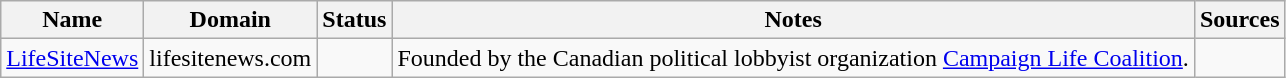<table class="wikitable sortable mw-collapsible">
<tr>
<th>Name</th>
<th>Domain</th>
<th>Status</th>
<th class="sortable">Notes</th>
<th class="unsortable">Sources</th>
</tr>
<tr>
<td><a href='#'>LifeSiteNews</a></td>
<td>lifesitenews.com</td>
<td></td>
<td>Founded by the Canadian political lobbyist organization <a href='#'>Campaign Life Coalition</a>.</td>
<td></td>
</tr>
</table>
